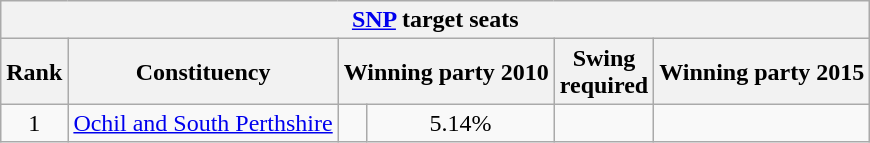<table class="wikitable plainrowheaders sortable" style="text-align:center">
<tr>
<th colspan=7><a href='#'>SNP</a> target seats</th>
</tr>
<tr>
<th>Rank</th>
<th>Constituency</th>
<th colspan=2>Winning party 2010</th>
<th>Swing<br>required</th>
<th colspan=2>Winning party 2015</th>
</tr>
<tr>
<td>1</td>
<td><a href='#'>Ochil and South Perthshire</a></td>
<td></td>
<td>5.14%</td>
<td></td>
</tr>
</table>
